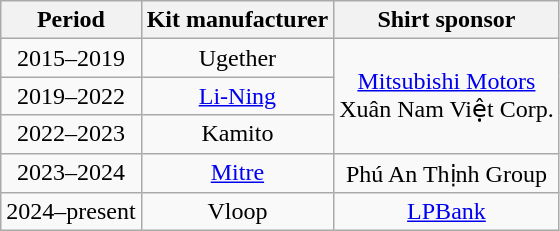<table class="wikitable" style="text-align: center">
<tr>
<th>Period</th>
<th>Kit manufacturer</th>
<th>Shirt sponsor</th>
</tr>
<tr>
<td>2015–2019</td>
<td> Ugether</td>
<td rowspan="3"><a href='#'>Mitsubishi Motors</a><br>Xuân Nam Việt Corp.</td>
</tr>
<tr>
<td>2019–2022</td>
<td> <a href='#'>Li-Ning</a></td>
</tr>
<tr>
<td>2022–2023</td>
<td> Kamito</td>
</tr>
<tr>
<td>2023–2024</td>
<td> <a href='#'>Mitre</a></td>
<td>Phú An Thịnh Group</td>
</tr>
<tr>
<td>2024–present</td>
<td> Vloop</td>
<td><a href='#'>LPBank</a></td>
</tr>
</table>
